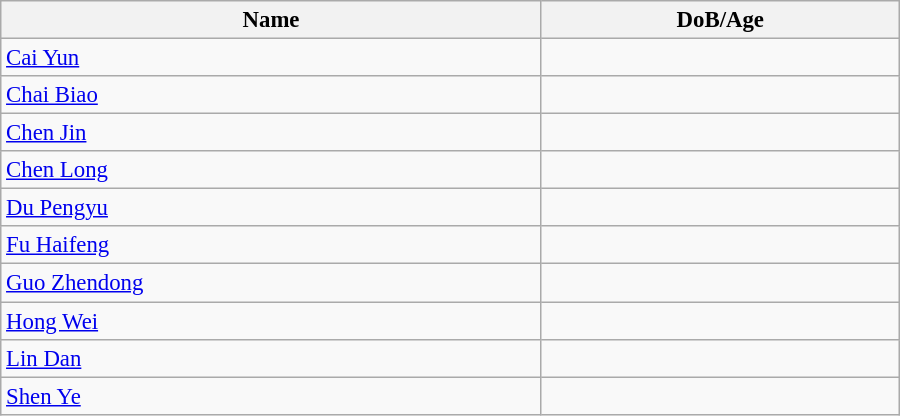<table class="wikitable"  style="width:600px; font-size:95%;">
<tr>
<th align="left">Name</th>
<th align="left">DoB/Age</th>
</tr>
<tr>
<td><a href='#'>Cai Yun</a></td>
<td></td>
</tr>
<tr>
<td><a href='#'>Chai Biao</a></td>
<td></td>
</tr>
<tr>
<td><a href='#'>Chen Jin</a></td>
<td></td>
</tr>
<tr>
<td><a href='#'>Chen Long</a></td>
<td></td>
</tr>
<tr>
<td><a href='#'>Du Pengyu</a></td>
<td></td>
</tr>
<tr>
<td><a href='#'>Fu Haifeng</a></td>
<td></td>
</tr>
<tr>
<td><a href='#'>Guo Zhendong</a></td>
<td></td>
</tr>
<tr>
<td><a href='#'>Hong Wei</a></td>
<td></td>
</tr>
<tr>
<td><a href='#'>Lin Dan</a></td>
<td></td>
</tr>
<tr>
<td><a href='#'>Shen Ye</a></td>
<td></td>
</tr>
</table>
